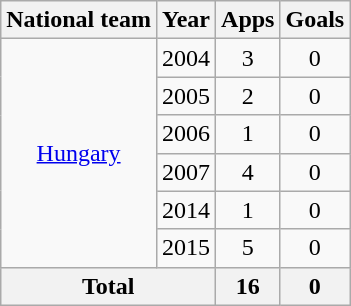<table class="wikitable" style="text-align: center;">
<tr>
<th>National team</th>
<th>Year</th>
<th>Apps</th>
<th>Goals</th>
</tr>
<tr>
<td rowspan="6" valign="center"><a href='#'>Hungary</a></td>
<td>2004</td>
<td>3</td>
<td>0</td>
</tr>
<tr>
<td>2005</td>
<td>2</td>
<td>0</td>
</tr>
<tr>
<td>2006</td>
<td>1</td>
<td>0</td>
</tr>
<tr>
<td>2007</td>
<td>4</td>
<td>0</td>
</tr>
<tr>
<td>2014</td>
<td>1</td>
<td>0</td>
</tr>
<tr>
<td>2015</td>
<td>5</td>
<td>0</td>
</tr>
<tr>
<th colspan="2">Total</th>
<th>16</th>
<th>0</th>
</tr>
</table>
